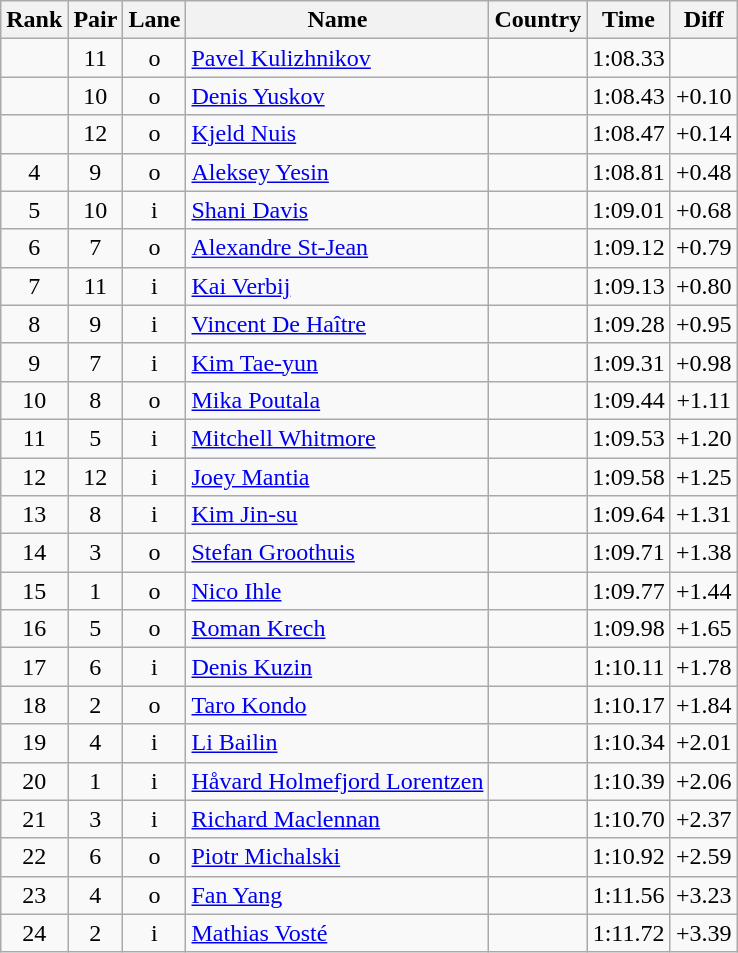<table class="wikitable sortable" style="text-align:center">
<tr>
<th>Rank</th>
<th>Pair</th>
<th>Lane</th>
<th>Name</th>
<th>Country</th>
<th>Time</th>
<th>Diff</th>
</tr>
<tr>
<td></td>
<td>11</td>
<td>o</td>
<td align=left><a href='#'>Pavel Kulizhnikov</a></td>
<td align=left></td>
<td>1:08.33</td>
<td></td>
</tr>
<tr>
<td></td>
<td>10</td>
<td>o</td>
<td align=left><a href='#'>Denis Yuskov</a></td>
<td align=left></td>
<td>1:08.43</td>
<td>+0.10</td>
</tr>
<tr>
<td></td>
<td>12</td>
<td>o</td>
<td align=left><a href='#'>Kjeld Nuis</a></td>
<td align=left></td>
<td>1:08.47</td>
<td>+0.14</td>
</tr>
<tr>
<td>4</td>
<td>9</td>
<td>o</td>
<td align=left><a href='#'>Aleksey Yesin</a></td>
<td align=left></td>
<td>1:08.81</td>
<td>+0.48</td>
</tr>
<tr>
<td>5</td>
<td>10</td>
<td>i</td>
<td align=left><a href='#'>Shani Davis</a></td>
<td align=left></td>
<td>1:09.01</td>
<td>+0.68</td>
</tr>
<tr>
<td>6</td>
<td>7</td>
<td>o</td>
<td align=left><a href='#'>Alexandre St-Jean</a></td>
<td align=left></td>
<td>1:09.12</td>
<td>+0.79</td>
</tr>
<tr>
<td>7</td>
<td>11</td>
<td>i</td>
<td align=left><a href='#'>Kai Verbij</a></td>
<td align=left></td>
<td>1:09.13</td>
<td>+0.80</td>
</tr>
<tr>
<td>8</td>
<td>9</td>
<td>i</td>
<td align=left><a href='#'>Vincent De Haître</a></td>
<td align=left></td>
<td>1:09.28</td>
<td>+0.95</td>
</tr>
<tr>
<td>9</td>
<td>7</td>
<td>i</td>
<td align=left><a href='#'>Kim Tae-yun</a></td>
<td align=left></td>
<td>1:09.31</td>
<td>+0.98</td>
</tr>
<tr>
<td>10</td>
<td>8</td>
<td>o</td>
<td align=left><a href='#'>Mika Poutala</a></td>
<td align=left></td>
<td>1:09.44</td>
<td>+1.11</td>
</tr>
<tr>
<td>11</td>
<td>5</td>
<td>i</td>
<td align=left><a href='#'>Mitchell Whitmore</a></td>
<td align=left></td>
<td>1:09.53</td>
<td>+1.20</td>
</tr>
<tr>
<td>12</td>
<td>12</td>
<td>i</td>
<td align=left><a href='#'>Joey Mantia</a></td>
<td align=left></td>
<td>1:09.58</td>
<td>+1.25</td>
</tr>
<tr>
<td>13</td>
<td>8</td>
<td>i</td>
<td align=left><a href='#'>Kim Jin-su</a></td>
<td align=left></td>
<td>1:09.64</td>
<td>+1.31</td>
</tr>
<tr>
<td>14</td>
<td>3</td>
<td>o</td>
<td align=left><a href='#'>Stefan Groothuis</a></td>
<td align=left></td>
<td>1:09.71</td>
<td>+1.38</td>
</tr>
<tr>
<td>15</td>
<td>1</td>
<td>o</td>
<td align=left><a href='#'>Nico Ihle</a></td>
<td align=left></td>
<td>1:09.77</td>
<td>+1.44</td>
</tr>
<tr>
<td>16</td>
<td>5</td>
<td>o</td>
<td align=left><a href='#'>Roman Krech</a></td>
<td align=left></td>
<td>1:09.98</td>
<td>+1.65</td>
</tr>
<tr>
<td>17</td>
<td>6</td>
<td>i</td>
<td align=left><a href='#'>Denis Kuzin</a></td>
<td align=left></td>
<td>1:10.11</td>
<td>+1.78</td>
</tr>
<tr>
<td>18</td>
<td>2</td>
<td>o</td>
<td align=left><a href='#'>Taro Kondo</a></td>
<td align=left></td>
<td>1:10.17</td>
<td>+1.84</td>
</tr>
<tr>
<td>19</td>
<td>4</td>
<td>i</td>
<td align=left><a href='#'>Li Bailin</a></td>
<td align=left></td>
<td>1:10.34</td>
<td>+2.01</td>
</tr>
<tr>
<td>20</td>
<td>1</td>
<td>i</td>
<td align=left><a href='#'>Håvard Holmefjord Lorentzen</a></td>
<td align=left></td>
<td>1:10.39</td>
<td>+2.06</td>
</tr>
<tr>
<td>21</td>
<td>3</td>
<td>i</td>
<td align=left><a href='#'>Richard Maclennan</a></td>
<td align=left></td>
<td>1:10.70</td>
<td>+2.37</td>
</tr>
<tr>
<td>22</td>
<td>6</td>
<td>o</td>
<td align=left><a href='#'>Piotr Michalski</a></td>
<td align=left></td>
<td>1:10.92</td>
<td>+2.59</td>
</tr>
<tr>
<td>23</td>
<td>4</td>
<td>o</td>
<td align=left><a href='#'>Fan Yang</a></td>
<td align=left></td>
<td>1:11.56</td>
<td>+3.23</td>
</tr>
<tr>
<td>24</td>
<td>2</td>
<td>i</td>
<td align=left><a href='#'>Mathias Vosté</a></td>
<td align=left></td>
<td>1:11.72</td>
<td>+3.39</td>
</tr>
</table>
